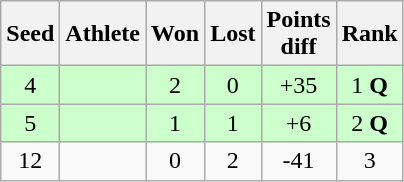<table class="wikitable">
<tr>
<th>Seed</th>
<th>Athlete</th>
<th>Won</th>
<th>Lost</th>
<th>Points<br>diff</th>
<th>Rank</th>
</tr>
<tr bgcolor="#ccffcc">
<td align="center">4</td>
<td><strong></strong></td>
<td align="center">2</td>
<td align="center">0</td>
<td align="center">+35</td>
<td align="center">1 <strong>Q</strong></td>
</tr>
<tr bgcolor="#ccffcc">
<td align="center">5</td>
<td><strong></strong></td>
<td align="center">1</td>
<td align="center">1</td>
<td align="center">+6</td>
<td align="center">2 <strong>Q</strong></td>
</tr>
<tr>
<td align="center">12</td>
<td></td>
<td align="center">0</td>
<td align="center">2</td>
<td align="center">-41</td>
<td align="center">3 <strong></strong></td>
</tr>
</table>
